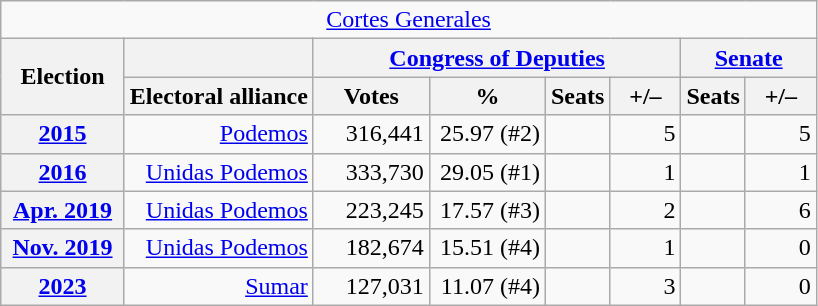<table class="wikitable" style="text-align:right;">
<tr>
<td colspan="10" align="center"><a href='#'>Cortes Generales</a></td>
</tr>
<tr>
<th rowspan="2" width="75">Election</th>
<th></th>
<th colspan="4"><a href='#'>Congress of Deputies</a></th>
<th colspan="2"><a href='#'>Senate</a></th>
</tr>
<tr>
<th>Electoral alliance</th>
<th width="70">Votes</th>
<th width="70">%</th>
<th>Seats</th>
<th width="40">+/–</th>
<th>Seats</th>
<th width="40">+/–</th>
</tr>
<tr>
<th><a href='#'>2015</a></th>
<td><a href='#'>Podemos</a></td>
<td>316,441</td>
<td>25.97 (#2)</td>
<td></td>
<td>5</td>
<td></td>
<td>5</td>
</tr>
<tr>
<th><a href='#'>2016</a></th>
<td><a href='#'>Unidas Podemos</a></td>
<td>333,730</td>
<td>29.05 (#1)</td>
<td></td>
<td>1</td>
<td></td>
<td>1</td>
</tr>
<tr>
<th><a href='#'>Apr. 2019</a></th>
<td><a href='#'>Unidas Podemos</a></td>
<td>223,245</td>
<td>17.57 (#3)</td>
<td></td>
<td>2</td>
<td></td>
<td>6</td>
</tr>
<tr>
<th><a href='#'>Nov. 2019</a></th>
<td><a href='#'>Unidas Podemos</a></td>
<td>182,674</td>
<td>15.51 (#4)</td>
<td></td>
<td>1</td>
<td></td>
<td>0</td>
</tr>
<tr>
<th><a href='#'>2023</a></th>
<td><a href='#'>Sumar</a></td>
<td>127,031</td>
<td>11.07 (#4)</td>
<td></td>
<td>3</td>
<td></td>
<td>0</td>
</tr>
</table>
